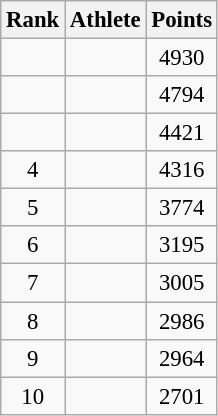<table class="wikitable" style="font-size:95%; text-align:center;">
<tr>
<th>Rank</th>
<th>Athlete</th>
<th>Points</th>
</tr>
<tr>
<td></td>
<td align="left"></td>
<td align="center">4930</td>
</tr>
<tr>
<td></td>
<td align="left"></td>
<td align="center">4794</td>
</tr>
<tr>
<td></td>
<td align="left"></td>
<td align="center">4421</td>
</tr>
<tr>
<td>4</td>
<td align="left"></td>
<td align="center">4316</td>
</tr>
<tr>
<td>5</td>
<td align="left"></td>
<td align="center">3774</td>
</tr>
<tr>
<td>6</td>
<td align="left"></td>
<td align="center">3195</td>
</tr>
<tr>
<td>7</td>
<td align="left"></td>
<td align="center">3005</td>
</tr>
<tr>
<td>8</td>
<td align="left"></td>
<td align="center">2986</td>
</tr>
<tr>
<td>9</td>
<td align="left"></td>
<td align="center">2964</td>
</tr>
<tr>
<td>10</td>
<td align="left"></td>
<td align="center">2701</td>
</tr>
</table>
